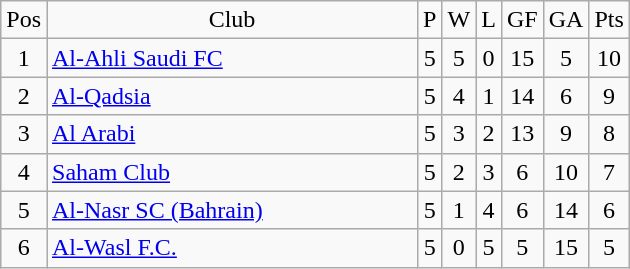<table class="wikitable" style="text-align:center;">
<tr>
<td>Pos</td>
<td style="width:15em">Club</td>
<td>P</td>
<td>W</td>
<td>L</td>
<td>GF</td>
<td>GA</td>
<td>Pts</td>
</tr>
<tr>
<td>1</td>
<td align="left"><a href='#'>Al-Ahli Saudi FC</a></td>
<td>5</td>
<td>5</td>
<td>0</td>
<td>15</td>
<td>5</td>
<td>10</td>
</tr>
<tr>
<td>2</td>
<td align="left"><a href='#'>Al-Qadsia</a></td>
<td>5</td>
<td>4</td>
<td>1</td>
<td>14</td>
<td>6</td>
<td>9</td>
</tr>
<tr>
<td>3</td>
<td align="left"><a href='#'>Al Arabi</a></td>
<td>5</td>
<td>3</td>
<td>2</td>
<td>13</td>
<td>9</td>
<td>8</td>
</tr>
<tr>
<td>4</td>
<td align="left"><a href='#'>Saham Club</a></td>
<td>5</td>
<td>2</td>
<td>3</td>
<td>6</td>
<td>10</td>
<td>7</td>
</tr>
<tr>
<td>5</td>
<td align="left"><a href='#'>Al-Nasr SC (Bahrain)</a></td>
<td>5</td>
<td>1</td>
<td>4</td>
<td>6</td>
<td>14</td>
<td>6</td>
</tr>
<tr>
<td>6</td>
<td align="left"><a href='#'>Al-Wasl F.C.</a></td>
<td>5</td>
<td>0</td>
<td>5</td>
<td>5</td>
<td>15</td>
<td>5</td>
</tr>
</table>
